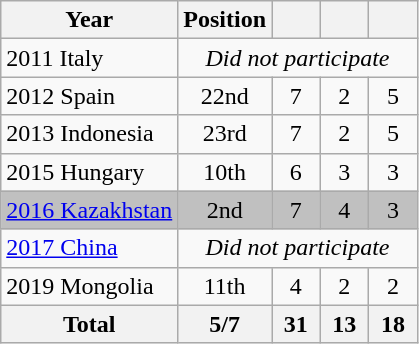<table class="wikitable" style="text-align: center;">
<tr>
<th>Year</th>
<th>Position</th>
<th width=25px></th>
<th width=25px></th>
<th width=25px></th>
</tr>
<tr>
<td style="text-align: left;"> 2011 Italy</td>
<td colspan=4><em>Did not participate</em></td>
</tr>
<tr>
<td style="text-align: left;"> 2012 Spain</td>
<td>22nd</td>
<td>7</td>
<td>2</td>
<td>5</td>
</tr>
<tr>
<td style="text-align: left;"> 2013 Indonesia</td>
<td>23rd</td>
<td>7</td>
<td>2</td>
<td>5</td>
</tr>
<tr>
<td style="text-align: left;"> 2015 Hungary</td>
<td>10th</td>
<td>6</td>
<td>3</td>
<td>3</td>
</tr>
<tr bgcolor="silver">
<td style="text-align: left;"> <a href='#'>2016 Kazakhstan</a></td>
<td>2nd</td>
<td>7</td>
<td>4</td>
<td>3</td>
</tr>
<tr>
<td style="text-align: left;"> <a href='#'>2017 China</a></td>
<td colspan=4><em>Did not participate</em></td>
</tr>
<tr>
<td style="text-align: left;"> 2019 Mongolia</td>
<td>11th</td>
<td>4</td>
<td>2</td>
<td>2</td>
</tr>
<tr>
<th>Total</th>
<th>5/7</th>
<th>31</th>
<th>13</th>
<th>18</th>
</tr>
</table>
